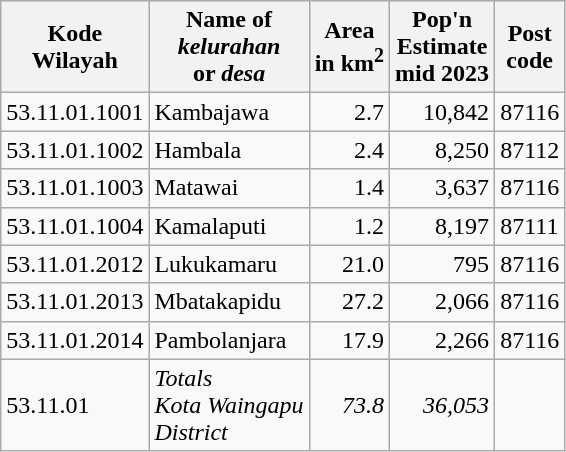<table class="sortable wikitable">
<tr>
<th>Kode<br>Wilayah</th>
<th>Name of <br><em>kelurahan</em> <br>or <em>desa</em></th>
<th>Area <br>in km<sup>2</sup></th>
<th>Pop'n<br>Estimate<br>mid 2023 </th>
<th>Post<br>code</th>
</tr>
<tr>
<td>53.11.01.1001</td>
<td>Kambajawa</td>
<td align="right">2.7</td>
<td align="right">10,842</td>
<td>87116</td>
</tr>
<tr>
<td>53.11.01.1002</td>
<td>Hambala</td>
<td align="right">2.4</td>
<td align="right">8,250</td>
<td>87112</td>
</tr>
<tr>
<td>53.11.01.1003</td>
<td>Matawai</td>
<td align="right">1.4</td>
<td align="right">3,637</td>
<td>87116</td>
</tr>
<tr>
<td>53.11.01.1004</td>
<td>Kamalaputi</td>
<td align="right">1.2</td>
<td align="right">8,197</td>
<td>87111</td>
</tr>
<tr>
<td>53.11.01.2012</td>
<td>Lukukamaru</td>
<td align="right">21.0</td>
<td align="right">795</td>
<td>87116</td>
</tr>
<tr>
<td>53.11.01.2013</td>
<td>Mbatakapidu</td>
<td align="right">27.2</td>
<td align="right">2,066</td>
<td>87116</td>
</tr>
<tr>
<td>53.11.01.2014</td>
<td>Pambolanjara</td>
<td align="right">17.9</td>
<td align="right">2,266</td>
<td>87116</td>
</tr>
<tr>
<td>53.11.01</td>
<td><em>Totals <br>Kota Waingapu <br>District</em></td>
<td align="right"><em>73.8</em></td>
<td align="right"><em>36,053</em></td>
</tr>
</table>
